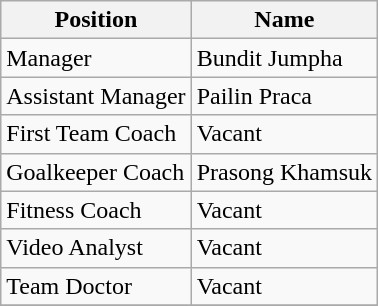<table class="wikitable">
<tr>
<th>Position</th>
<th>Name</th>
</tr>
<tr>
<td>Manager</td>
<td> Bundit Jumpha</td>
</tr>
<tr>
<td>Assistant Manager</td>
<td> Pailin Praca</td>
</tr>
<tr>
<td>First Team Coach</td>
<td>Vacant</td>
</tr>
<tr>
<td>Goalkeeper Coach</td>
<td> Prasong Khamsuk</td>
</tr>
<tr>
<td>Fitness Coach</td>
<td>Vacant</td>
</tr>
<tr>
<td>Video Analyst</td>
<td>Vacant</td>
</tr>
<tr>
<td>Team Doctor</td>
<td>Vacant</td>
</tr>
<tr>
</tr>
</table>
